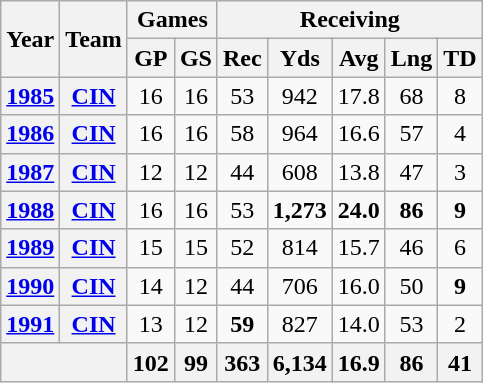<table class="wikitable" style="text-align:center;">
<tr>
<th rowspan="2">Year</th>
<th rowspan="2">Team</th>
<th colspan="2">Games</th>
<th colspan="5">Receiving</th>
</tr>
<tr>
<th>GP</th>
<th>GS</th>
<th>Rec</th>
<th>Yds</th>
<th>Avg</th>
<th>Lng</th>
<th>TD</th>
</tr>
<tr>
<th><a href='#'>1985</a></th>
<th><a href='#'>CIN</a></th>
<td>16</td>
<td>16</td>
<td>53</td>
<td>942</td>
<td>17.8</td>
<td>68</td>
<td>8</td>
</tr>
<tr>
<th><a href='#'>1986</a></th>
<th><a href='#'>CIN</a></th>
<td>16</td>
<td>16</td>
<td>58</td>
<td>964</td>
<td>16.6</td>
<td>57</td>
<td>4</td>
</tr>
<tr>
<th><a href='#'>1987</a></th>
<th><a href='#'>CIN</a></th>
<td>12</td>
<td>12</td>
<td>44</td>
<td>608</td>
<td>13.8</td>
<td>47</td>
<td>3</td>
</tr>
<tr>
<th><a href='#'>1988</a></th>
<th><a href='#'>CIN</a></th>
<td>16</td>
<td>16</td>
<td>53</td>
<td><strong>1,273</strong></td>
<td><strong>24.0</strong></td>
<td><strong>86</strong></td>
<td><strong>9</strong></td>
</tr>
<tr>
<th><a href='#'>1989</a></th>
<th><a href='#'>CIN</a></th>
<td>15</td>
<td>15</td>
<td>52</td>
<td>814</td>
<td>15.7</td>
<td>46</td>
<td>6</td>
</tr>
<tr>
<th><a href='#'>1990</a></th>
<th><a href='#'>CIN</a></th>
<td>14</td>
<td>12</td>
<td>44</td>
<td>706</td>
<td>16.0</td>
<td>50</td>
<td><strong>9</strong></td>
</tr>
<tr>
<th><a href='#'>1991</a></th>
<th><a href='#'>CIN</a></th>
<td>13</td>
<td>12</td>
<td><strong>59</strong></td>
<td>827</td>
<td>14.0</td>
<td>53</td>
<td>2</td>
</tr>
<tr>
<th colspan="2"></th>
<th>102</th>
<th>99</th>
<th>363</th>
<th>6,134</th>
<th>16.9</th>
<th>86</th>
<th>41</th>
</tr>
</table>
